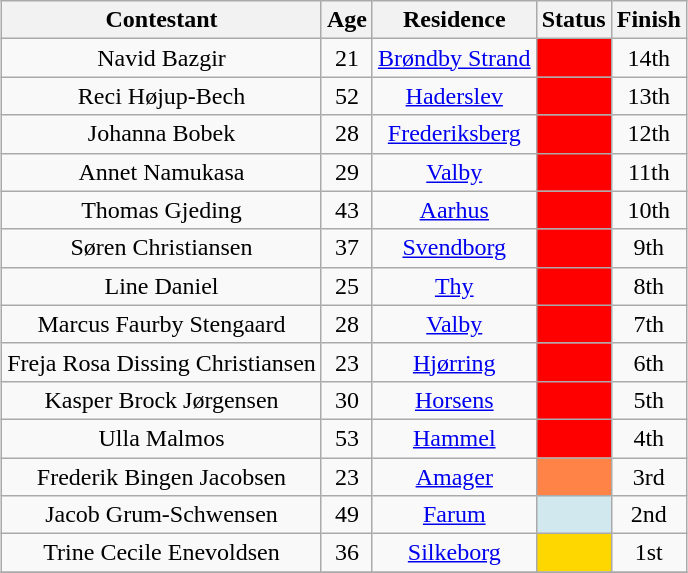<table class="wikitable sortable" style="margin:auto; text-align:center">
<tr>
<th>Contestant</th>
<th>Age</th>
<th>Residence</th>
<th>Status</th>
<th>Finish</th>
</tr>
<tr>
<td>Navid Bazgir</td>
<td>21</td>
<td><a href='#'>Brøndby Strand</a></td>
<td style="background:#ff0000;"></td>
<td>14th</td>
</tr>
<tr>
<td>Reci Højup-Bech</td>
<td>52</td>
<td><a href='#'>Haderslev</a></td>
<td style="background:#ff0000;"></td>
<td>13th</td>
</tr>
<tr>
<td>Johanna Bobek</td>
<td>28</td>
<td><a href='#'>Frederiksberg</a></td>
<td style="background:#ff0000;"></td>
<td>12th</td>
</tr>
<tr>
<td>Annet Namukasa</td>
<td>29</td>
<td><a href='#'>Valby</a></td>
<td style="background:#ff0000;"></td>
<td>11th</td>
</tr>
<tr>
<td>Thomas Gjeding</td>
<td>43</td>
<td><a href='#'>Aarhus</a></td>
<td style="background:#ff0000;"></td>
<td>10th</td>
</tr>
<tr>
<td>Søren Christiansen</td>
<td>37</td>
<td><a href='#'>Svendborg</a></td>
<td style="background:#ff0000;"></td>
<td>9th</td>
</tr>
<tr>
<td>Line Daniel</td>
<td>25</td>
<td><a href='#'>Thy</a></td>
<td style="background:#ff0000;"></td>
<td>8th</td>
</tr>
<tr>
<td>Marcus Faurby Stengaard</td>
<td>28</td>
<td><a href='#'>Valby</a></td>
<td style="background:#ff0000;"></td>
<td>7th</td>
</tr>
<tr>
<td>Freja Rosa Dissing Christiansen</td>
<td>23</td>
<td><a href='#'>Hjørring</a></td>
<td style="background:#ff0000;"></td>
<td>6th</td>
</tr>
<tr>
<td>Kasper Brock Jørgensen</td>
<td>30</td>
<td><a href='#'>Horsens</a></td>
<td style="background:#ff0000;"></td>
<td>5th</td>
</tr>
<tr>
<td>Ulla Malmos</td>
<td>53</td>
<td><a href='#'>Hammel</a></td>
<td style="background:#ff0000;"></td>
<td>4th</td>
</tr>
<tr>
<td>Frederik Bingen Jacobsen</td>
<td>23</td>
<td><a href='#'>Amager</a></td>
<td style="background:#FF8247;"></td>
<td>3rd</td>
</tr>
<tr>
<td>Jacob Grum-Schwensen</td>
<td>49</td>
<td><a href='#'>Farum</a></td>
<td style="background:#D1E8EF;"></td>
<td>2nd</td>
</tr>
<tr>
<td>Trine Cecile Enevoldsen</td>
<td>36</td>
<td><a href='#'>Silkeborg</a></td>
<td style="background:gold;"></td>
<td>1st</td>
</tr>
<tr>
</tr>
</table>
